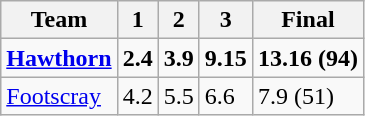<table class="wikitable">
<tr>
<th>Team</th>
<th>1</th>
<th>2</th>
<th>3</th>
<th>Final</th>
</tr>
<tr>
<td><strong><a href='#'>Hawthorn</a></strong></td>
<td><strong>2.4</strong></td>
<td><strong>3.9</strong></td>
<td><strong>9.15</strong></td>
<td><strong>13.16 (94)</strong></td>
</tr>
<tr>
<td><a href='#'>Footscray</a></td>
<td>4.2</td>
<td>5.5</td>
<td>6.6</td>
<td>7.9 (51)</td>
</tr>
</table>
